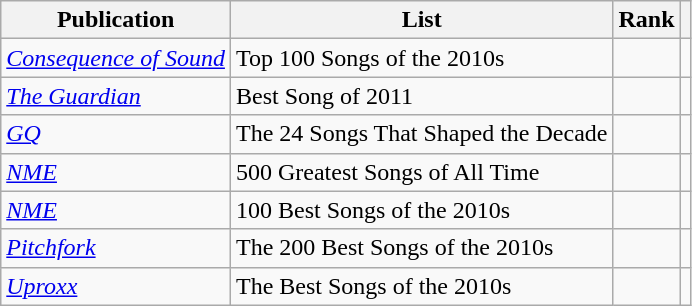<table class="wikitable sortable plainrowheaders">
<tr>
<th>Publication</th>
<th>List</th>
<th>Rank</th>
<th class="unsortable"></th>
</tr>
<tr>
<td><em><a href='#'>Consequence of Sound</a></em></td>
<td>Top 100 Songs of the 2010s</td>
<td></td>
<td></td>
</tr>
<tr>
<td><em><a href='#'>The Guardian</a></em></td>
<td>Best Song of 2011</td>
<td></td>
<td></td>
</tr>
<tr>
<td><em><a href='#'>GQ</a></em></td>
<td>The 24 Songs That Shaped the Decade</td>
<td></td>
<td></td>
</tr>
<tr>
<td><em><a href='#'>NME</a></em></td>
<td>500 Greatest Songs of All Time</td>
<td></td>
<td></td>
</tr>
<tr>
<td><em><a href='#'>NME</a></em></td>
<td>100 Best Songs of the 2010s</td>
<td></td>
<td></td>
</tr>
<tr>
<td><em><a href='#'>Pitchfork</a></em></td>
<td>The 200 Best Songs of the 2010s</td>
<td></td>
<td></td>
</tr>
<tr>
<td><em><a href='#'>Uproxx</a></em></td>
<td>The Best Songs of the 2010s</td>
<td></td>
<td></td>
</tr>
</table>
